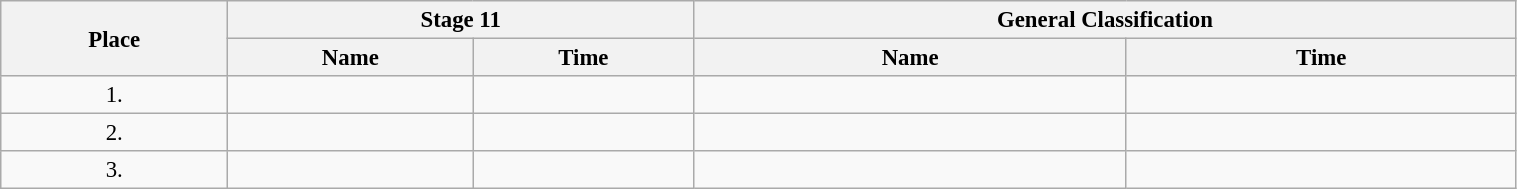<table class=wikitable style="font-size:95%" width="80%">
<tr>
<th rowspan="2">Place</th>
<th colspan="2">Stage 11</th>
<th colspan="2">General Classification</th>
</tr>
<tr>
<th>Name</th>
<th>Time</th>
<th>Name</th>
<th>Time</th>
</tr>
<tr>
<td align="center">1.</td>
<td></td>
<td></td>
<td></td>
<td></td>
</tr>
<tr>
<td align="center">2.</td>
<td></td>
<td></td>
<td></td>
<td></td>
</tr>
<tr>
<td align="center">3.</td>
<td></td>
<td></td>
<td></td>
<td></td>
</tr>
</table>
